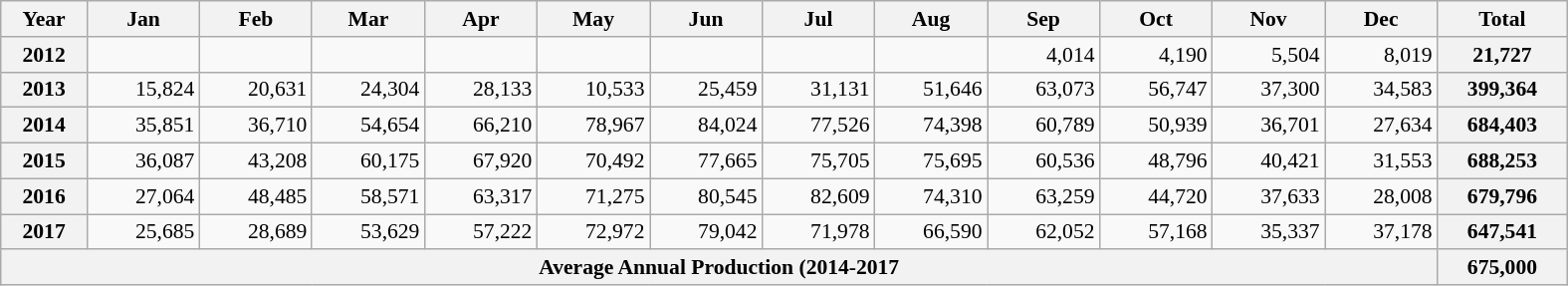<table class=wikitable style="text-align:right; font-size:0.9em; width:1050px;">
<tr>
<th>Year</th>
<th>Jan</th>
<th>Feb</th>
<th>Mar</th>
<th>Apr</th>
<th>May</th>
<th>Jun</th>
<th>Jul</th>
<th>Aug</th>
<th>Sep</th>
<th>Oct</th>
<th>Nov</th>
<th>Dec</th>
<th>Total</th>
</tr>
<tr>
<th>2012</th>
<td></td>
<td></td>
<td></td>
<td></td>
<td></td>
<td></td>
<td></td>
<td></td>
<td>4,014</td>
<td>4,190</td>
<td>5,504</td>
<td>8,019</td>
<th>21,727</th>
</tr>
<tr>
<th>2013</th>
<td>15,824</td>
<td>20,631</td>
<td>24,304</td>
<td>28,133</td>
<td>10,533</td>
<td>25,459</td>
<td>31,131</td>
<td>51,646</td>
<td>63,073</td>
<td>56,747</td>
<td>37,300</td>
<td>34,583</td>
<th>399,364</th>
</tr>
<tr>
<th>2014</th>
<td>35,851</td>
<td>36,710</td>
<td>54,654</td>
<td>66,210</td>
<td>78,967</td>
<td>84,024</td>
<td>77,526</td>
<td>74,398</td>
<td>60,789</td>
<td>50,939</td>
<td>36,701</td>
<td>27,634</td>
<th>684,403</th>
</tr>
<tr>
<th>2015</th>
<td>36,087</td>
<td>43,208</td>
<td>60,175</td>
<td>67,920</td>
<td>70,492</td>
<td>77,665</td>
<td>75,705</td>
<td>75,695</td>
<td>60,536</td>
<td>48,796</td>
<td>40,421</td>
<td>31,553</td>
<th>688,253</th>
</tr>
<tr>
<th>2016</th>
<td>27,064</td>
<td>48,485</td>
<td>58,571</td>
<td>63,317</td>
<td>71,275</td>
<td>80,545</td>
<td>82,609</td>
<td>74,310</td>
<td>63,259</td>
<td>44,720</td>
<td>37,633</td>
<td>28,008</td>
<th>679,796</th>
</tr>
<tr>
<th>2017</th>
<td>25,685</td>
<td>28,689</td>
<td>53,629</td>
<td>57,222</td>
<td>72,972</td>
<td>79,042</td>
<td>71,978</td>
<td>66,590</td>
<td>62,052</td>
<td>57,168</td>
<td>35,337</td>
<td>37,178</td>
<th>647,541</th>
</tr>
<tr>
<th colspan=13>Average Annual Production (2014-2017</th>
<th>675,000</th>
</tr>
</table>
